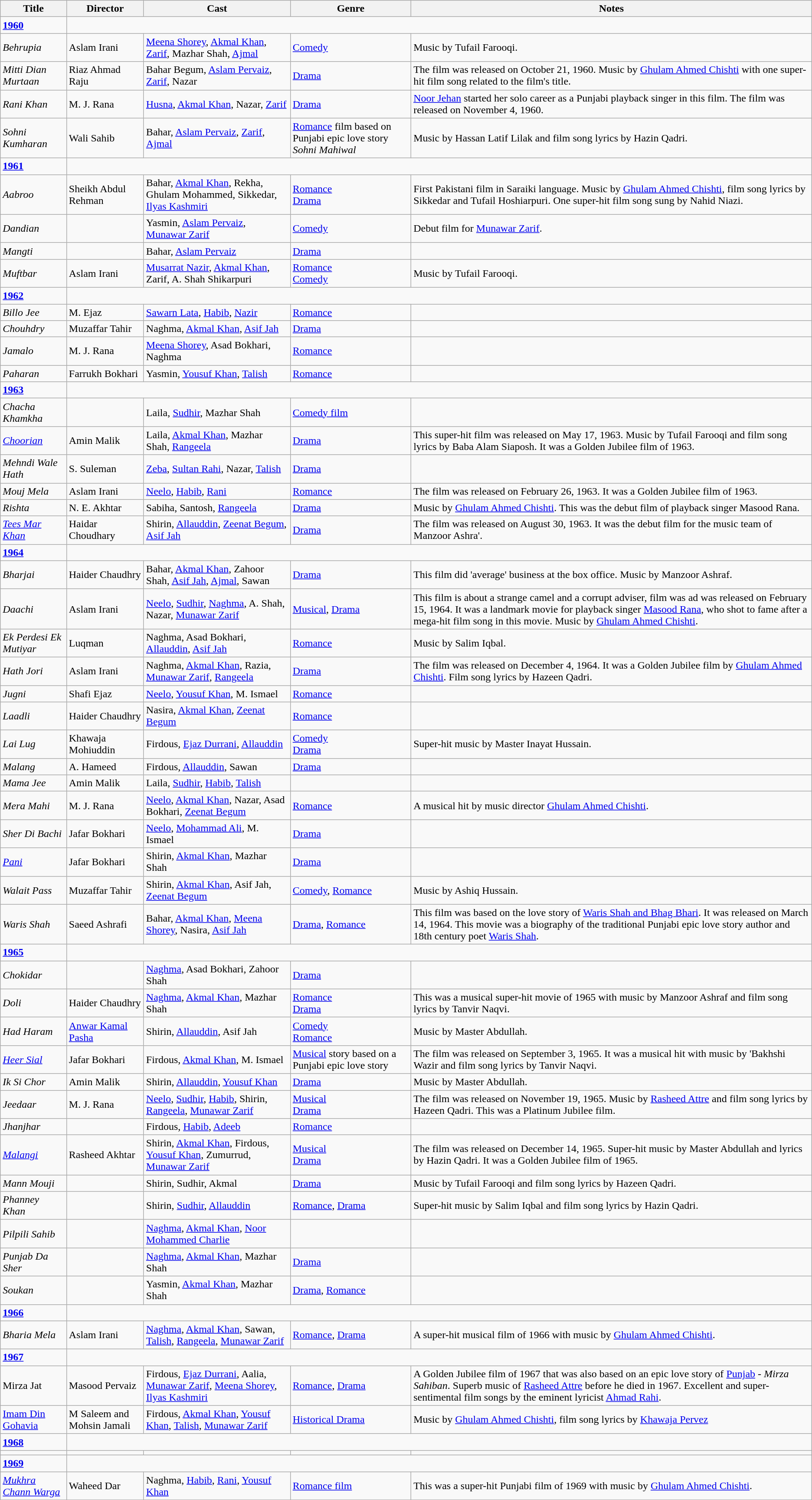<table class="wikitable">
<tr>
<th>Title</th>
<th>Director</th>
<th>Cast</th>
<th>Genre</th>
<th>Notes</th>
</tr>
<tr>
<td><strong><a href='#'>1960</a></strong></td>
</tr>
<tr>
<td><em>Behrupia</em></td>
<td>Aslam Irani</td>
<td><a href='#'>Meena Shorey</a>, <a href='#'>Akmal Khan</a>, <a href='#'>Zarif</a>, Mazhar Shah, <a href='#'>Ajmal</a></td>
<td><a href='#'>Comedy</a></td>
<td>Music by Tufail Farooqi.</td>
</tr>
<tr>
<td><em>Mitti Dian Murtaan</em></td>
<td>Riaz Ahmad Raju</td>
<td>Bahar Begum, <a href='#'>Aslam Pervaiz</a>, <a href='#'>Zarif</a>, Nazar</td>
<td><a href='#'>Drama</a></td>
<td>The film was released on October 21, 1960. Music by <a href='#'>Ghulam Ahmed Chishti</a> with one super-hit film song related to the film's title.</td>
</tr>
<tr>
<td><em>Rani Khan</em></td>
<td>M. J. Rana</td>
<td><a href='#'>Husna</a>, <a href='#'>Akmal Khan</a>, Nazar, <a href='#'>Zarif</a></td>
<td><a href='#'>Drama</a></td>
<td><a href='#'>Noor Jehan</a> started her solo career as a Punjabi playback singer in this film. The film was released on November 4, 1960.</td>
</tr>
<tr>
<td><em>Sohni Kumharan</em></td>
<td>Wali Sahib</td>
<td>Bahar, <a href='#'>Aslam Pervaiz</a>, <a href='#'>Zarif</a>, <a href='#'>Ajmal</a></td>
<td><a href='#'>Romance</a> film based on Punjabi epic love story <em>Sohni Mahiwal</em></td>
<td>Music by Hassan Latif Lilak and film song lyrics by Hazin Qadri.</td>
</tr>
<tr>
<td><strong><a href='#'>1961</a></strong></td>
</tr>
<tr>
<td><em>Aabroo</em></td>
<td>Sheikh Abdul Rehman</td>
<td>Bahar, <a href='#'>Akmal Khan</a>, Rekha, Ghulam Mohammed, Sikkedar, <a href='#'>Ilyas Kashmiri</a></td>
<td><a href='#'>Romance</a><br><a href='#'>Drama</a></td>
<td>First Pakistani film in Saraiki language. Music by <a href='#'>Ghulam Ahmed Chishti</a>, film song lyrics by Sikkedar and Tufail Hoshiarpuri. One super-hit film song sung by Nahid Niazi.</td>
</tr>
<tr>
<td><em>Dandian</em></td>
<td></td>
<td>Yasmin, <a href='#'>Aslam Pervaiz</a>, <a href='#'>Munawar Zarif</a></td>
<td><a href='#'>Comedy</a></td>
<td>Debut film for <a href='#'>Munawar Zarif</a>.</td>
</tr>
<tr>
<td><em>Mangti</em></td>
<td></td>
<td>Bahar, <a href='#'>Aslam Pervaiz</a></td>
<td><a href='#'>Drama</a></td>
<td></td>
</tr>
<tr>
<td><em>Muftbar</em></td>
<td>Aslam Irani</td>
<td><a href='#'>Musarrat Nazir</a>, <a href='#'>Akmal Khan</a>, Zarif, A. Shah Shikarpuri</td>
<td><a href='#'>Romance</a><br><a href='#'>Comedy</a></td>
<td>Music by Tufail Farooqi.</td>
</tr>
<tr>
<td><strong><a href='#'>1962</a></strong></td>
</tr>
<tr>
<td><em>Billo Jee</em></td>
<td>M. Ejaz</td>
<td><a href='#'>Sawarn Lata</a>, <a href='#'>Habib</a>, <a href='#'>Nazir</a></td>
<td><a href='#'>Romance</a></td>
<td></td>
</tr>
<tr>
<td><em>Chouhdry</em></td>
<td>Muzaffar Tahir</td>
<td>Naghma, <a href='#'>Akmal Khan</a>, <a href='#'>Asif Jah</a></td>
<td><a href='#'>Drama</a></td>
<td></td>
</tr>
<tr>
<td><em>Jamalo</em></td>
<td>M. J. Rana</td>
<td><a href='#'>Meena Shorey</a>, Asad Bokhari, Naghma</td>
<td><a href='#'>Romance</a></td>
<td></td>
</tr>
<tr>
<td><em>Paharan</em></td>
<td>Farrukh Bokhari</td>
<td>Yasmin, <a href='#'>Yousuf Khan</a>, <a href='#'>Talish</a></td>
<td><a href='#'>Romance</a></td>
<td></td>
</tr>
<tr>
<td><strong><a href='#'>1963</a></strong></td>
</tr>
<tr>
<td><em>Chacha Khamkha</em></td>
<td></td>
<td>Laila, <a href='#'>Sudhir</a>, Mazhar Shah</td>
<td><a href='#'>Comedy film</a></td>
<td></td>
</tr>
<tr>
<td><em><a href='#'>Choorian</a></em></td>
<td>Amin Malik</td>
<td>Laila, <a href='#'>Akmal Khan</a>, Mazhar Shah, <a href='#'>Rangeela</a></td>
<td><a href='#'>Drama</a></td>
<td>This super-hit film was released on May 17, 1963. Music by Tufail Farooqi and film song lyrics by Baba Alam Siaposh. It was a Golden Jubilee film of 1963.</td>
</tr>
<tr>
<td><em>Mehndi Wale Hath</em></td>
<td>S. Suleman</td>
<td><a href='#'>Zeba</a>, <a href='#'>Sultan Rahi</a>, Nazar, <a href='#'>Talish</a></td>
<td><a href='#'>Drama</a></td>
<td></td>
</tr>
<tr>
<td><em>Mouj Mela</em></td>
<td>Aslam Irani</td>
<td><a href='#'>Neelo</a>, <a href='#'>Habib</a>, <a href='#'>Rani</a></td>
<td><a href='#'>Romance</a></td>
<td>The film was released on February 26, 1963. It was a Golden Jubilee film of 1963.</td>
</tr>
<tr>
<td><em>Rishta</em></td>
<td>N. E. Akhtar</td>
<td>Sabiha, Santosh, <a href='#'>Rangeela</a></td>
<td><a href='#'>Drama</a></td>
<td>Music by <a href='#'>Ghulam Ahmed Chishti</a>. This was the debut film of playback singer Masood Rana.</td>
</tr>
<tr>
<td><em><a href='#'>Tees Mar Khan</a></em></td>
<td>Haidar Choudhary</td>
<td>Shirin, <a href='#'>Allauddin</a>, <a href='#'>Zeenat Begum</a>, <a href='#'>Asif Jah</a></td>
<td><a href='#'>Drama</a></td>
<td>The film was released on August 30, 1963. It was the debut film for the music team of Manzoor Ashra'.</td>
</tr>
<tr>
<td><strong><a href='#'>1964</a></strong></td>
</tr>
<tr>
<td><em>Bharjai </em></td>
<td>Haider Chaudhry</td>
<td>Bahar, <a href='#'>Akmal Khan</a>, Zahoor Shah, <a href='#'>Asif Jah</a>, <a href='#'>Ajmal</a>, Sawan</td>
<td><a href='#'>Drama</a></td>
<td>This film did 'average' business at the box office. Music by Manzoor Ashraf.</td>
</tr>
<tr>
<td><em>Daachi </em></td>
<td>Aslam Irani</td>
<td><a href='#'>Neelo</a>, <a href='#'>Sudhir</a>, <a href='#'>Naghma</a>, A. Shah, Nazar, <a href='#'>Munawar Zarif</a></td>
<td><a href='#'>Musical</a>, <a href='#'>Drama</a></td>
<td>This film is about a strange camel and a corrupt adviser, film was ad was released on February 15, 1964. It was a landmark movie for playback singer <a href='#'>Masood Rana</a>, who shot to fame after a mega-hit film song in this movie. Music by <a href='#'>Ghulam Ahmed Chishti</a>.</td>
</tr>
<tr>
<td><em>Ek Perdesi Ek Mutiyar</em></td>
<td>Luqman</td>
<td>Naghma, Asad Bokhari, <a href='#'>Allauddin</a>, <a href='#'>Asif Jah</a></td>
<td><a href='#'>Romance</a></td>
<td>Music by Salim Iqbal.</td>
</tr>
<tr>
<td><em>Hath Jori</em></td>
<td>Aslam Irani</td>
<td>Naghma, <a href='#'>Akmal Khan</a>, Razia, <a href='#'>Munawar Zarif</a>, <a href='#'>Rangeela</a></td>
<td><a href='#'>Drama</a></td>
<td>The film was released on December 4, 1964. It was a Golden Jubilee film by <a href='#'>Ghulam Ahmed Chishti</a>. Film song lyrics by Hazeen Qadri.</td>
</tr>
<tr>
<td><em>Jugni </em></td>
<td>Shafi Ejaz</td>
<td><a href='#'>Neelo</a>, <a href='#'>Yousuf Khan</a>, M. Ismael</td>
<td><a href='#'>Romance</a></td>
<td></td>
</tr>
<tr>
<td><em>Laadli</em></td>
<td>Haider Chaudhry</td>
<td>Nasira, <a href='#'>Akmal Khan</a>, <a href='#'>Zeenat Begum</a></td>
<td><a href='#'>Romance</a></td>
<td></td>
</tr>
<tr>
<td><em>Lai Lug</em></td>
<td>Khawaja Mohiuddin</td>
<td>Firdous, <a href='#'>Ejaz Durrani</a>, <a href='#'>Allauddin</a></td>
<td><a href='#'>Comedy</a><br><a href='#'>Drama</a></td>
<td>Super-hit music by Master Inayat Hussain.</td>
</tr>
<tr>
<td><em>Malang</em></td>
<td>A. Hameed</td>
<td>Firdous, <a href='#'>Allauddin</a>, Sawan</td>
<td><a href='#'>Drama</a></td>
<td></td>
</tr>
<tr>
<td><em>Mama Jee</em></td>
<td>Amin Malik</td>
<td>Laila, <a href='#'>Sudhir</a>, <a href='#'>Habib</a>, <a href='#'>Talish</a></td>
<td></td>
<td></td>
</tr>
<tr>
<td><em>Mera Mahi</em></td>
<td>M. J. Rana</td>
<td><a href='#'>Neelo</a>, <a href='#'>Akmal Khan</a>, Nazar, Asad Bokhari, <a href='#'>Zeenat Begum</a></td>
<td><a href='#'>Romance</a></td>
<td>A musical hit by music director <a href='#'>Ghulam Ahmed Chishti</a>.</td>
</tr>
<tr>
<td><em>Sher Di Bachi</em></td>
<td>Jafar Bokhari</td>
<td><a href='#'>Neelo</a>, <a href='#'>Mohammad Ali</a>, M. Ismael</td>
<td><a href='#'>Drama</a></td>
<td></td>
</tr>
<tr>
<td><em><a href='#'>Pani</a></em></td>
<td>Jafar Bokhari</td>
<td>Shirin, <a href='#'>Akmal Khan</a>, Mazhar Shah</td>
<td><a href='#'>Drama</a></td>
<td></td>
</tr>
<tr>
<td><em>Walait Pass</em></td>
<td>Muzaffar Tahir</td>
<td>Shirin, <a href='#'>Akmal Khan</a>, Asif Jah, <a href='#'>Zeenat Begum</a></td>
<td><a href='#'>Comedy</a>, <a href='#'>Romance</a></td>
<td>Music by Ashiq Hussain.</td>
</tr>
<tr>
<td><em>Waris Shah</em></td>
<td>Saeed Ashrafi</td>
<td>Bahar, <a href='#'>Akmal Khan</a>, <a href='#'>Meena Shorey</a>, Nasira, <a href='#'>Asif Jah</a></td>
<td><a href='#'>Drama</a>, <a href='#'>Romance</a></td>
<td>This film was based on the love story of <a href='#'>Waris Shah and Bhag Bhari</a>. It was released on March 14, 1964. This movie was a biography of the traditional Punjabi epic love story author and 18th century poet <a href='#'>Waris Shah</a>.</td>
</tr>
<tr>
<td><strong><a href='#'>1965</a></strong></td>
</tr>
<tr>
<td><em>Chokidar</em></td>
<td></td>
<td><a href='#'>Naghma</a>, Asad Bokhari, Zahoor Shah</td>
<td><a href='#'>Drama</a></td>
<td></td>
</tr>
<tr>
<td><em>Doli</em></td>
<td>Haider Chaudhry</td>
<td><a href='#'>Naghma</a>, <a href='#'>Akmal Khan</a>, Mazhar Shah</td>
<td><a href='#'>Romance</a><br><a href='#'>Drama</a></td>
<td>This was a musical super-hit movie of 1965 with music by Manzoor Ashraf and film song lyrics by Tanvir Naqvi.</td>
</tr>
<tr>
<td><em>Had Haram</em></td>
<td><a href='#'>Anwar Kamal Pasha</a></td>
<td>Shirin, <a href='#'>Allauddin</a>, Asif Jah</td>
<td><a href='#'>Comedy</a><br> <a href='#'>Romance</a></td>
<td>Music by Master Abdullah.</td>
</tr>
<tr>
<td><em><a href='#'>Heer Sial</a></em></td>
<td>Jafar Bokhari</td>
<td>Firdous, <a href='#'>Akmal Khan</a>, M. Ismael</td>
<td><a href='#'>Musical</a> story based on a Punjabi epic love story</td>
<td>The film was released on September 3, 1965. It was a musical hit with music by 'Bakhshi Wazir and film song lyrics by Tanvir Naqvi.</td>
</tr>
<tr>
<td><em>Ik Si Chor</em></td>
<td>Amin Malik</td>
<td>Shirin, <a href='#'>Allauddin</a>, <a href='#'>Yousuf Khan</a></td>
<td><a href='#'>Drama</a></td>
<td>Music by Master Abdullah.</td>
</tr>
<tr>
<td><em>Jeedaar</em></td>
<td>M. J. Rana</td>
<td><a href='#'>Neelo</a>, <a href='#'>Sudhir</a>, <a href='#'>Habib</a>, Shirin, <a href='#'>Rangeela</a>, <a href='#'>Munawar Zarif</a></td>
<td><a href='#'>Musical</a><br><a href='#'>Drama</a></td>
<td>The film was released on November 19, 1965. Music by <a href='#'>Rasheed Attre</a> and film song lyrics by Hazeen Qadri. This was a Platinum Jubilee film.</td>
</tr>
<tr>
<td><em>Jhanjhar</em></td>
<td></td>
<td>Firdous, <a href='#'>Habib</a>, <a href='#'>Adeeb</a></td>
<td><a href='#'>Romance</a></td>
<td></td>
</tr>
<tr>
<td><em><a href='#'>Malangi</a></em></td>
<td>Rasheed Akhtar</td>
<td>Shirin, <a href='#'>Akmal Khan</a>, Firdous, <a href='#'>Yousuf Khan</a>, Zumurrud, <a href='#'>Munawar Zarif</a></td>
<td><a href='#'>Musical</a><br><a href='#'>Drama</a></td>
<td>The film was released on December 14, 1965. Super-hit music by Master Abdullah and lyrics by Hazin Qadri. It was a Golden Jubilee film of 1965.</td>
</tr>
<tr>
<td><em>Mann Mouji</em></td>
<td></td>
<td>Shirin, Sudhir, Akmal</td>
<td><a href='#'>Drama</a></td>
<td>Music by Tufail Farooqi and film song lyrics by Hazeen Qadri.</td>
</tr>
<tr>
<td><em>Phanney Khan</em></td>
<td></td>
<td>Shirin, <a href='#'>Sudhir</a>, <a href='#'>Allauddin</a></td>
<td><a href='#'>Romance</a>, <a href='#'>Drama</a></td>
<td>Super-hit music by Salim Iqbal and film song lyrics by Hazin Qadri.</td>
</tr>
<tr>
<td><em>Pilpili Sahib </em></td>
<td></td>
<td><a href='#'>Naghma</a>, <a href='#'>Akmal Khan</a>, <a href='#'>Noor Mohammed Charlie</a></td>
<td></td>
<td></td>
</tr>
<tr>
<td><em>Punjab Da Sher</em></td>
<td></td>
<td><a href='#'>Naghma</a>, <a href='#'>Akmal Khan</a>, Mazhar Shah</td>
<td><a href='#'>Drama</a></td>
<td></td>
</tr>
<tr>
<td><em>Soukan</em></td>
<td></td>
<td>Yasmin, <a href='#'>Akmal Khan</a>, Mazhar Shah</td>
<td><a href='#'>Drama</a>, <a href='#'>Romance</a></td>
<td></td>
</tr>
<tr>
<td><strong><a href='#'>1966</a></strong></td>
</tr>
<tr>
<td><em>Bharia Mela</em></td>
<td>Aslam Irani</td>
<td><a href='#'>Naghma</a>, <a href='#'>Akmal Khan</a>, Sawan, <a href='#'>Talish</a>, <a href='#'>Rangeela</a>, <a href='#'>Munawar Zarif</a></td>
<td><a href='#'>Romance</a>, <a href='#'>Drama</a></td>
<td>A super-hit musical film of 1966 with music by <a href='#'>Ghulam Ahmed Chishti</a>.</td>
</tr>
<tr>
<td><strong><a href='#'>1967</a></strong></td>
</tr>
<tr>
<td>Mirza Jat</td>
<td>Masood Pervaiz</td>
<td>Firdous, <a href='#'>Ejaz Durrani</a>, Aalia, <a href='#'>Munawar Zarif</a>, <a href='#'>Meena Shorey</a>, <a href='#'>Ilyas Kashmiri</a></td>
<td><a href='#'>Romance</a>, <a href='#'>Drama</a></td>
<td>A Golden Jubilee film of 1967 that was also based on an epic love story of <a href='#'>Punjab</a> - <em>Mirza Sahiban</em>. Superb music of <a href='#'>Rasheed Attre</a> before he died in 1967. Excellent and super-sentimental film songs by the eminent lyricist <a href='#'>Ahmad Rahi</a>.</td>
</tr>
<tr>
<td><a href='#'>Imam Din Gohavia</a></td>
<td>M Saleem and Mohsin Jamali</td>
<td>Firdous, <a href='#'>Akmal Khan</a>, <a href='#'>Yousuf Khan</a>, <a href='#'>Talish</a>, <a href='#'>Munawar Zarif</a></td>
<td><a href='#'>Historical Drama</a></td>
<td>Music by <a href='#'>Ghulam Ahmed Chishti</a>, film song lyrics by <a href='#'>Khawaja Pervez</a></td>
</tr>
<tr>
<td><strong><a href='#'>1968</a></strong></td>
</tr>
<tr>
<td></td>
<td></td>
<td></td>
<td></td>
<td></td>
</tr>
<tr>
<td><strong><a href='#'>1969</a></strong></td>
</tr>
<tr>
<td><em><a href='#'>Mukhra Chann Warga</a></em></td>
<td>Waheed Dar</td>
<td>Naghma, <a href='#'>Habib</a>, <a href='#'>Rani</a>, <a href='#'>Yousuf Khan</a></td>
<td><a href='#'>Romance film</a></td>
<td>This was a super-hit Punjabi film of 1969 with music by <a href='#'>Ghulam Ahmed Chishti</a>.</td>
</tr>
<tr>
</tr>
</table>
